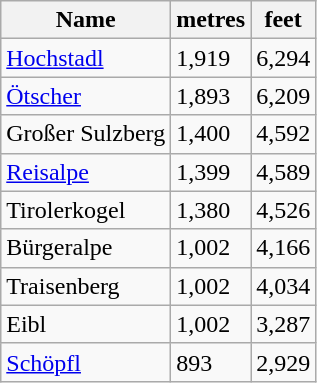<table class="wikitable sortable">
<tr>
<th>Name</th>
<th>metres</th>
<th>feet</th>
</tr>
<tr>
<td><a href='#'>Hochstadl</a></td>
<td>1,919</td>
<td>6,294</td>
</tr>
<tr>
<td><a href='#'>Ötscher</a></td>
<td>1,893</td>
<td>6,209</td>
</tr>
<tr>
<td>Großer Sulzberg</td>
<td>1,400</td>
<td>4,592</td>
</tr>
<tr>
<td><a href='#'>Reisalpe</a></td>
<td>1,399</td>
<td>4,589</td>
</tr>
<tr>
<td>Tirolerkogel</td>
<td>1,380</td>
<td>4,526</td>
</tr>
<tr>
<td>Bürgeralpe</td>
<td>1,002</td>
<td>4,166</td>
</tr>
<tr>
<td>Traisenberg</td>
<td>1,002</td>
<td>4,034</td>
</tr>
<tr>
<td>Eibl</td>
<td>1,002</td>
<td>3,287</td>
</tr>
<tr>
<td><a href='#'>Schöpfl</a></td>
<td>893</td>
<td>2,929</td>
</tr>
</table>
